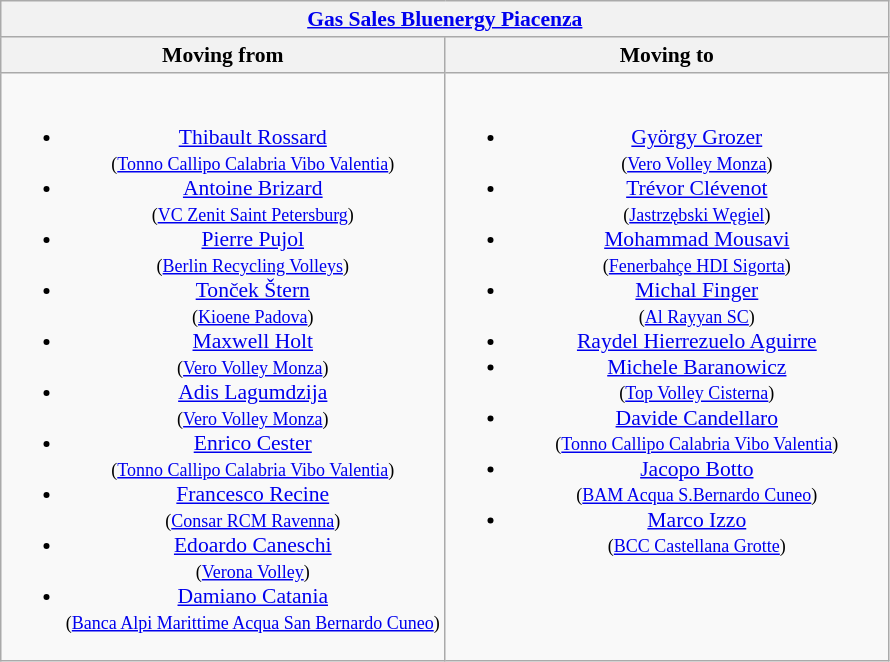<table class="wikitable collapsible collapsed" style="font-size:90%; text-align:center">
<tr>
<th colspan=2 style="width:30em"><a href='#'>Gas Sales Bluenergy Piacenza</a></th>
</tr>
<tr>
<th width="50%">Moving from</th>
<th width="50%">Moving to</th>
</tr>
<tr>
<td valign=top><br><ul><li> <a href='#'>Thibault Rossard</a><br><small>(<a href='#'>Tonno Callipo Calabria Vibo Valentia</a>)</small></li><li> <a href='#'>Antoine Brizard</a><br><small>(<a href='#'>VC Zenit Saint Petersburg</a>)</small></li><li> <a href='#'>Pierre Pujol</a><br><small>(<a href='#'>Berlin Recycling Volleys</a>)</small></li><li> <a href='#'>Tonček Štern</a><br><small>(<a href='#'>Kioene Padova</a>)</small></li><li> <a href='#'>Maxwell Holt</a><br><small>(<a href='#'>Vero Volley Monza</a>)</small></li><li> <a href='#'>Adis Lagumdzija</a><br><small>(<a href='#'>Vero Volley Monza</a>)</small></li><li> <a href='#'>Enrico Cester</a><br><small>(<a href='#'>Tonno Callipo Calabria Vibo Valentia</a>)</small></li><li> <a href='#'>Francesco Recine</a><br><small>(<a href='#'>Consar RCM Ravenna</a>)</small></li><li> <a href='#'>Edoardo Caneschi</a><br><small>(<a href='#'>Verona Volley</a>)</small></li><li> <a href='#'>Damiano Catania</a><br><small>(<a href='#'>Banca Alpi Marittime Acqua San Bernardo Cuneo</a>)</small></li></ul></td>
<td valign=top><br><ul><li> <a href='#'>György Grozer</a><br><small>(<a href='#'>Vero Volley Monza</a>)</small></li><li> <a href='#'>Trévor Clévenot</a><br><small>(<a href='#'>Jastrzębski Węgiel</a>)</small></li><li> <a href='#'>Mohammad Mousavi</a><br><small>(<a href='#'>Fenerbahçe HDI Sigorta</a>)</small></li><li> <a href='#'>Michal Finger</a><br><small>(<a href='#'>Al Rayyan SC</a>)</small></li><li> <a href='#'>Raydel Hierrezuelo Aguirre</a></li><li> <a href='#'>Michele Baranowicz</a><br><small>(<a href='#'>Top Volley Cisterna</a>)</small></li><li> <a href='#'>Davide Candellaro</a><br><small>(<a href='#'>Tonno Callipo Calabria Vibo Valentia</a>)</small></li><li> <a href='#'>Jacopo Botto</a><br><small>(<a href='#'>BAM Acqua S.Bernardo Cuneo</a>)</small></li><li> <a href='#'>Marco Izzo</a><br><small>(<a href='#'>BCC Castellana Grotte</a>)</small></li></ul></td>
</tr>
</table>
